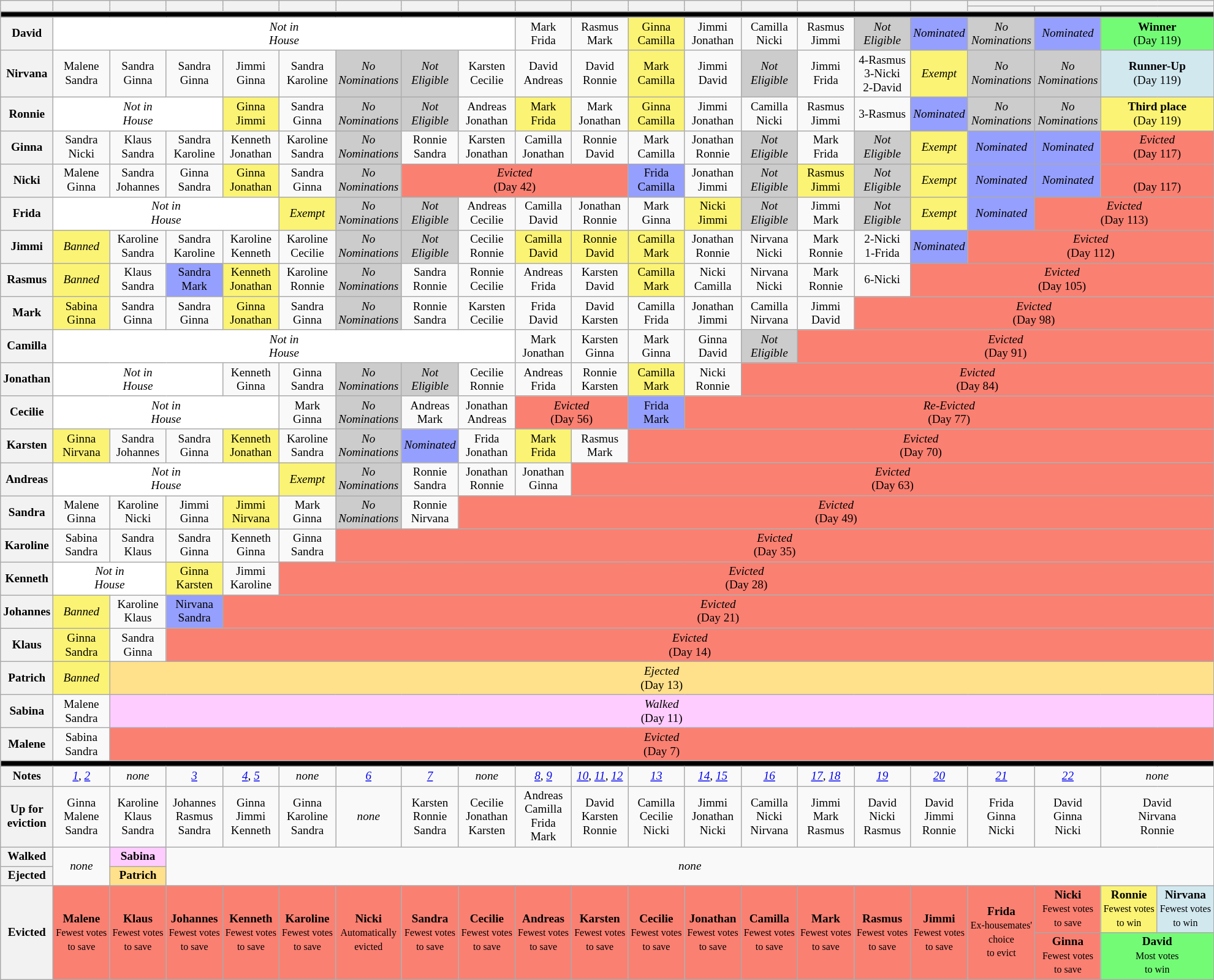<table class="wikitable" style="text-align:center; width:100%; font-size:80%; line-height:15px;">
<tr>
<th rowspan=2 style="width: 5%;"></th>
<th rowspan=2 style="width: 5%;"></th>
<th rowspan=2 style="width: 5%;"></th>
<th rowspan=2 style="width: 5%;"></th>
<th rowspan=2 style="width: 5%;"></th>
<th rowspan=2 style="width: 5%;"></th>
<th rowspan=2 style="width: 5%;"></th>
<th rowspan=2 style="width: 5%;"></th>
<th rowspan=2 style="width: 5%;"></th>
<th rowspan=2 style="width: 5%;"></th>
<th rowspan=2 style="width: 5%;"></th>
<th rowspan=2 style="width: 5%;"></th>
<th rowspan=2 style="width: 5%;"></th>
<th rowspan=2 style="width: 5%;"></th>
<th rowspan=2 style="width: 5%;"></th>
<th rowspan=2 style="width: 5%;"></th>
<th rowspan=2 style="width: 5%;"></th>
<th colspan=4 style="width: 15%;"></th>
</tr>
<tr>
<th style="width: 5%;"></th>
<th style="width: 5%;"></th>
<th colspan=2 style="width: 5%;"></th>
</tr>
<tr>
<td colspan="21" style="background-color: black;"></td>
</tr>
<tr>
<th>David</th>
<td colspan=8 style="background:#FFFFFF"><em>Not in<br>House</em></td>
<td>Mark<br>Frida</td>
<td>Rasmus<br>Mark</td>
<td style="background:#FBF373">Ginna<br>Camilla</td>
<td>Jimmi<br>Jonathan</td>
<td>Camilla<br>Nicki</td>
<td>Rasmus<br>Jimmi</td>
<td style="background:#CCCCCC"><em>Not<br>Eligible</em></td>
<td style="background:#959FFD"><em>Nominated</em></td>
<td style="background:#CCCCCC"><em>No<br>Nominations</em></td>
<td style="background:#959FFD"><em>Nominated</em></td>
<td colspan=2 style="background:#73FB76"><strong>Winner</strong><br>(Day 119)</td>
</tr>
<tr>
<th>Nirvana</th>
<td>Malene<br>Sandra</td>
<td>Sandra<br>Ginna</td>
<td>Sandra<br>Ginna</td>
<td>Jimmi<br>Ginna</td>
<td>Sandra<br>Karoline</td>
<td style="background:#CCCCCC"><em>No<br>Nominations</em></td>
<td style="background:#CCCCCC"><em>Not<br>Eligible</em></td>
<td>Karsten<br>Cecilie</td>
<td>David<br>Andreas</td>
<td>David<br>Ronnie</td>
<td style="background:#FBF373">Mark<br>Camilla</td>
<td>Jimmi<br>David</td>
<td style="background:#CCCCCC"><em>Not<br>Eligible</em></td>
<td>Jimmi<br>Frida</td>
<td>4-Rasmus<br>3-Nicki<br>2-David</td>
<td style="background:#FBF373"><em>Exempt</em></td>
<td style="background:#CCCCCC"><em>No<br>Nominations</em></td>
<td style="background:#CCCCCC"><em>No<br>Nominations</em></td>
<td colspan=2 style="background:#D1E8EF"><strong>Runner-Up</strong><br>(Day 119)</td>
</tr>
<tr>
<th>Ronnie</th>
<td colspan=3 style="background:#FFFFFF"><em>Not in<br>House</em></td>
<td style="background:#FBF373">Ginna<br>Jimmi</td>
<td>Sandra<br>Ginna</td>
<td style="background:#CCCCCC"><em>No<br>Nominations</em></td>
<td style="background:#CCCCCC"><em>Not<br>Eligible</em></td>
<td>Andreas<br>Jonathan</td>
<td style="background:#FBF373">Mark<br>Frida</td>
<td>Mark<br>Jonathan</td>
<td style="background:#FBF373">Ginna<br>Camilla</td>
<td>Jimmi<br>Jonathan</td>
<td>Camilla<br>Nicki</td>
<td>Rasmus<br>Jimmi</td>
<td>3-Rasmus</td>
<td style="background:#959FFD"><em>Nominated</em></td>
<td style="background:#CCCCCC"><em>No<br>Nominations</em></td>
<td style="background:#CCCCCC"><em>No<br>Nominations</em></td>
<td colspan=2 style="background:#FBF373"><strong>Third place</strong><br>(Day 119)</td>
</tr>
<tr>
<th>Ginna</th>
<td>Sandra<br>Nicki</td>
<td>Klaus<br>Sandra</td>
<td>Sandra<br>Karoline</td>
<td>Kenneth<br>Jonathan</td>
<td>Karoline<br>Sandra</td>
<td style="background:#CCCCCC"><em>No<br>Nominations</em></td>
<td>Ronnie<br>Sandra</td>
<td>Karsten<br>Jonathan</td>
<td>Camilla<br>Jonathan</td>
<td>Ronnie<br>David</td>
<td>Mark<br>Camilla</td>
<td>Jonathan<br>Ronnie</td>
<td style="background:#CCCCCC"><em>Not<br>Eligible</em></td>
<td>Mark<br>Frida</td>
<td style="background:#CCCCCC"><em>Not<br>Eligible</em></td>
<td style="background:#FBF373"><em>Exempt</em></td>
<td style="background:#959FFD"><em>Nominated</em></td>
<td style="background:#959FFD"><em>Nominated</em></td>
<td colspan=2 style="background:#FA8072"><em>Evicted</em><br>(Day 117)</td>
</tr>
<tr>
<th>Nicki</th>
<td>Malene<br>Ginna</td>
<td>Sandra<br>Johannes</td>
<td>Ginna<br>Sandra</td>
<td style="background:#FBF373">Ginna<br>Jonathan</td>
<td>Sandra<br>Ginna</td>
<td style="background:#CCCCCC"><em>No<br>Nominations</em></td>
<td colspan=4 style="background:#FA8072"><em>Evicted</em><br>(Day 42)</td>
<td style="background:#959FFD">Frida<br>Camilla</td>
<td>Jonathan<br>Jimmi</td>
<td style="background:#CCCCCC"><em>Not<br>Eligible</em></td>
<td style="background:#FBF373">Rasmus<br>Jimmi</td>
<td style="background:#CCCCCC"><em>Not<br>Eligible</em></td>
<td style="background:#FBF373"><em>Exempt</em></td>
<td style="background:#959FFD"><em>Nominated</em></td>
<td style="background:#959FFD"><em>Nominated</em></td>
<td colspan=2 style="background:#FA8072"><em></em><br>(Day 117)</td>
</tr>
<tr>
<th>Frida</th>
<td colspan=4 style="background:#FFFFFF"><em>Not in<br>House</em></td>
<td style="background:#FBF373"><em>Exempt</em></td>
<td style="background:#CCCCCC"><em>No<br>Nominations</em></td>
<td style="background:#CCCCCC"><em>Not<br>Eligible</em></td>
<td>Andreas<br>Cecilie</td>
<td>Camilla<br>David</td>
<td>Jonathan<br>Ronnie</td>
<td>Mark<br>Ginna</td>
<td style="background:#FBF373">Nicki<br>Jimmi</td>
<td style="background:#CCCCCC"><em>Not<br>Eligible</em></td>
<td>Jimmi<br>Mark</td>
<td style="background:#CCCCCC"><em>Not<br>Eligible</em></td>
<td style="background:#FBF373"><em>Exempt</em></td>
<td style="background:#959FFD"><em>Nominated</em></td>
<td colspan=3 style="background:#FA8072"><em>Evicted</em><br>(Day 113)</td>
</tr>
<tr>
<th>Jimmi</th>
<td style="background:#FBF373"><em>Banned</em></td>
<td>Karoline<br>Sandra</td>
<td>Sandra<br>Karoline</td>
<td>Karoline<br>Kenneth</td>
<td>Karoline<br>Cecilie</td>
<td style="background:#CCCCCC"><em>No<br>Nominations</em></td>
<td style="background:#CCCCCC"><em>Not<br>Eligible</em></td>
<td>Cecilie<br>Ronnie</td>
<td style="background:#FBF373">Camilla<br>David</td>
<td style="background:#FBF373">Ronnie<br>David</td>
<td style="background:#FBF373">Camilla<br>Mark</td>
<td>Jonathan<br>Ronnie</td>
<td>Nirvana<br>Nicki</td>
<td>Mark<br>Ronnie</td>
<td>2-Nicki<br>1-Frida</td>
<td style="background:#959FFD"><em>Nominated</em></td>
<td colspan=4 style="background:#FA8072"><em>Evicted</em><br>(Day 112)</td>
</tr>
<tr>
<th>Rasmus</th>
<td style="background:#FBF373"><em>Banned</em></td>
<td>Klaus<br>Sandra</td>
<td style="background:#959FFD">Sandra<br>Mark</td>
<td style="background:#FBF373">Kenneth<br>Jonathan</td>
<td>Karoline<br>Ronnie</td>
<td style="background:#CCCCCC"><em>No<br>Nominations</em></td>
<td>Sandra<br>Ronnie</td>
<td>Ronnie<br>Cecilie</td>
<td>Andreas<br>Frida</td>
<td>Karsten<br>David</td>
<td style="background:#FBF373">Camilla<br>Mark</td>
<td>Nicki<br>Camilla</td>
<td>Nirvana<br>Nicki</td>
<td>Mark<br>Ronnie</td>
<td>6-Nicki</td>
<td colspan=5 style="background:#FA8072"><em>Evicted</em><br>(Day 105)</td>
</tr>
<tr>
<th>Mark</th>
<td style="background:#FBF373">Sabina<br>Ginna</td>
<td>Sandra<br>Ginna</td>
<td>Sandra<br>Ginna</td>
<td style="background:#FBF373">Ginna<br>Jonathan</td>
<td>Sandra<br>Ginna</td>
<td style="background:#CCCCCC"><em>No<br>Nominations</em></td>
<td>Ronnie<br>Sandra</td>
<td>Karsten<br>Cecilie</td>
<td>Frida<br>David</td>
<td>David<br>Karsten</td>
<td>Camilla<br>Frida</td>
<td>Jonathan<br>Jimmi</td>
<td>Camilla<br>Nirvana</td>
<td>Jimmi<br>David</td>
<td colspan=6 style="background:#FA8072"><em>Evicted</em><br>(Day 98)</td>
</tr>
<tr>
<th>Camilla</th>
<td colspan=8 style="background:#FFFFFF"><em>Not in<br>House</em></td>
<td>Mark<br>Jonathan</td>
<td>Karsten<br>Ginna</td>
<td>Mark<br>Ginna</td>
<td>Ginna<br>David</td>
<td style="background:#CCCCCC"><em>Not<br>Eligible</em></td>
<td colspan=7 style="background:#FA8072"><em>Evicted</em><br>(Day 91)</td>
</tr>
<tr>
<th>Jonathan</th>
<td colspan=3 style="background:#FFFFFF"><em>Not in<br>House</em></td>
<td>Kenneth<br>Ginna</td>
<td>Ginna<br>Sandra</td>
<td style="background:#CCCCCC"><em>No<br>Nominations</em></td>
<td style="background:#CCCCCC"><em>Not<br>Eligible</em></td>
<td>Cecilie<br>Ronnie</td>
<td>Andreas<br>Frida</td>
<td>Ronnie<br>Karsten</td>
<td style="background:#FBF373">Camilla<br>Mark</td>
<td>Nicki<br>Ronnie</td>
<td colspan=8 style="background:#FA8072"><em>Evicted</em><br>(Day 84)</td>
</tr>
<tr>
<th>Cecilie</th>
<td colspan=4 style="background:#FFFFFF"><em>Not in<br>House</em></td>
<td>Mark<br>Ginna</td>
<td style="background:#CCCCCC"><em>No<br>Nominations</em></td>
<td>Andreas<br>Mark</td>
<td>Jonathan<br>Andreas</td>
<td colspan=2 style="background:#FA8072"><em>Evicted</em><br>(Day 56)</td>
<td style="background:#959FFD">Frida<br>Mark</td>
<td colspan=9 style="background:#FA8072"><em>Re-Evicted</em><br>(Day 77)</td>
</tr>
<tr>
<th>Karsten</th>
<td style="background:#FBF373">Ginna<br>Nirvana</td>
<td>Sandra<br>Johannes</td>
<td>Sandra<br>Ginna</td>
<td style="background:#FBF373">Kenneth<br>Jonathan</td>
<td>Karoline<br>Sandra</td>
<td style="background:#CCCCCC"><em>No<br>Nominations</em></td>
<td style="background:#959FFD"><em>Nominated</em></td>
<td>Frida<br>Jonathan</td>
<td style="background:#FBF373">Mark<br>Frida</td>
<td>Rasmus<br>Mark</td>
<td colspan=10 style="background:#FA8072"><em>Evicted</em><br>(Day 70)</td>
</tr>
<tr>
<th>Andreas</th>
<td colspan=4 style="background:#FFFFFF"><em>Not in<br>House</em></td>
<td style="background:#FBF373"><em>Exempt</em></td>
<td style="background:#CCCCCC"><em>No<br>Nominations</em></td>
<td>Ronnie<br>Sandra</td>
<td>Jonathan<br>Ronnie</td>
<td>Jonathan<br>Ginna</td>
<td colspan=11 style="background:#FA8072"><em>Evicted</em><br>(Day 63)</td>
</tr>
<tr>
<th>Sandra</th>
<td>Malene<br>Ginna</td>
<td>Karoline<br>Nicki</td>
<td>Jimmi<br>Ginna</td>
<td style="background:#FBF373">Jimmi<br>Nirvana</td>
<td>Mark<br>Ginna</td>
<td style="background:#CCCCCC"><em>No<br>Nominations</em></td>
<td>Ronnie<br>Nirvana</td>
<td colspan=13 style="background:#FA8072"><em>Evicted</em><br>(Day 49)</td>
</tr>
<tr>
<th>Karoline</th>
<td>Sabina<br>Sandra</td>
<td>Sandra<br>Klaus</td>
<td>Sandra<br>Ginna</td>
<td>Kenneth<br>Ginna</td>
<td>Ginna<br>Sandra</td>
<td colspan=15 style="background:#FA8072"><em>Evicted</em><br>(Day 35)</td>
</tr>
<tr>
<th>Kenneth</th>
<td colspan=2 style="background:#FFFFFF"><em>Not in<br>House</em></td>
<td style="background:#FBF373">Ginna<br>Karsten</td>
<td>Jimmi<br>Karoline</td>
<td colspan=16 style="background:#FA8072"><em>Evicted</em><br>(Day 28)</td>
</tr>
<tr>
<th>Johannes</th>
<td style="background:#FBF373"><em>Banned</em></td>
<td>Karoline<br>Klaus</td>
<td style="background:#959FFD">Nirvana<br>Sandra</td>
<td colspan=17 style="background:#FA8072"><em>Evicted</em><br>(Day 21)</td>
</tr>
<tr>
<th>Klaus</th>
<td style="background:#FBF373">Ginna<br>Sandra</td>
<td>Sandra<br>Ginna</td>
<td colspan=18 style="background:#FA8072"><em>Evicted</em><br>(Day 14)</td>
</tr>
<tr>
<th>Patrich</th>
<td style="background:#FBF373"><em>Banned</em></td>
<td colspan=19 style="background:#FFE08B"><em>Ejected</em><br>(Day 13)</td>
</tr>
<tr>
<th>Sabina</th>
<td>Malene<br>Sandra</td>
<td colspan=19 style="background:#FFCCFF"><em>Walked</em><br>(Day 11)</td>
</tr>
<tr>
<th>Malene</th>
<td>Sabina<br>Sandra</td>
<td colspan=19 style="background:#FA8072"><em>Evicted</em><br>(Day 7)</td>
</tr>
<tr>
<td colspan="21" style="background-color: black;"></td>
</tr>
<tr>
<th>Notes</th>
<td><em><a href='#'>1</a>, <a href='#'>2</a></em></td>
<td><em>none</em></td>
<td><em><a href='#'>3</a></em></td>
<td><em><a href='#'>4</a>, <a href='#'>5</a></em></td>
<td><em>none</em></td>
<td><em><a href='#'>6</a></em></td>
<td><em><a href='#'>7</a></em></td>
<td><em>none</em></td>
<td><em><a href='#'>8</a>, <a href='#'>9</a></em></td>
<td><em><a href='#'>10</a>, <a href='#'>11</a>, <a href='#'>12</a></em></td>
<td><em><a href='#'>13</a></em></td>
<td><em><a href='#'>14</a>, <a href='#'>15</a></em></td>
<td><em><a href='#'>16</a></em></td>
<td><em><a href='#'>17</a>, <a href='#'>18</a></em></td>
<td><em><a href='#'>19</a></em></td>
<td><em><a href='#'>20</a></em></td>
<td><em><a href='#'>21</a></em></td>
<td><em><a href='#'>22</a></em></td>
<td colspan=2><em>none</em></td>
</tr>
<tr>
<th>Up for<br>eviction</th>
<td>Ginna<br>Malene<br>Sandra</td>
<td>Karoline<br>Klaus<br>Sandra</td>
<td>Johannes<br>Rasmus<br>Sandra</td>
<td>Ginna<br>Jimmi<br>Kenneth</td>
<td>Ginna<br>Karoline<br>Sandra</td>
<td><em>none</em></td>
<td>Karsten<br>Ronnie<br>Sandra</td>
<td>Cecilie<br>Jonathan<br>Karsten</td>
<td>Andreas<br>Camilla<br>Frida<br>Mark</td>
<td>David<br>Karsten<br>Ronnie</td>
<td>Camilla<br>Cecilie<br>Nicki</td>
<td>Jimmi<br>Jonathan<br>Nicki</td>
<td>Camilla<br>Nicki<br>Nirvana</td>
<td>Jimmi<br>Mark<br>Rasmus</td>
<td>David<br>Nicki<br>Rasmus</td>
<td>David<br>Jimmi<br>Ronnie</td>
<td>Frida<br>Ginna<br>Nicki</td>
<td>David<br>Ginna<br>Nicki</td>
<td colspan=2>David<br>Nirvana<br>Ronnie</td>
</tr>
<tr>
<th>Walked</th>
<td rowspan=2><em>none</em></td>
<td style="background:#FFCCFF"><strong>Sabina</strong></td>
<td rowspan=2 colspan=18><em>none</em></td>
</tr>
<tr>
<th>Ejected</th>
<td style="background:#FFE08B"><strong>Patrich</strong></td>
</tr>
<tr>
<th rowspan=2>Evicted</th>
<td rowspan=2 style="background:#FA8072" nowrap><strong>Malene</strong><br><small>Fewest votes<br>to save</small></td>
<td rowspan=2 style="background:#FA8072" nowrap><strong>Klaus</strong><br><small>Fewest votes<br>to save</small></td>
<td rowspan=2 style="background:#FA8072" nowrap><strong>Johannes</strong><br><small>Fewest votes<br>to save</small></td>
<td rowspan=2 style="background:#FA8072" nowrap><strong>Kenneth</strong><br><small>Fewest votes<br>to save</small></td>
<td rowspan=2 style="background:#FA8072" nowrap><strong>Karoline</strong><br><small>Fewest votes<br>to save</small></td>
<td rowspan=2 style="background:#FA8072"><strong>Nicki</strong><br><small>Automatically<br>evicted</small></td>
<td rowspan=2 style="background:#FA8072" nowrap><strong>Sandra</strong><br><small>Fewest votes<br>to save</small></td>
<td rowspan=2 style="background:#FA8072" nowrap><strong>Cecilie</strong><br><small>Fewest votes<br>to save</small></td>
<td rowspan=2 style="background:#FA8072" nowrap><strong>Andreas</strong><br><small>Fewest votes<br>to save</small></td>
<td rowspan=2 style="background:#FA8072" nowrap><strong>Karsten</strong><br><small>Fewest votes<br>to save</small></td>
<td rowspan=2 style="background:#FA8072" nowrap><strong>Cecilie</strong><br><small>Fewest votes<br>to save</small></td>
<td rowspan=2 style="background:#FA8072" nowrap><strong>Jonathan</strong><br><small>Fewest votes<br>to save</small></td>
<td rowspan=2 style="background:#FA8072" nowrap><strong>Camilla</strong><br><small>Fewest votes<br>to save</small></td>
<td rowspan=2 style="background:#FA8072" nowrap><strong>Mark</strong><br><small>Fewest votes<br>to save</small></td>
<td rowspan=2 style="background:#FA8072" nowrap><strong>Rasmus</strong><br><small>Fewest votes<br>to save</small></td>
<td rowspan=2 style="background:#FA8072" nowrap><strong>Jimmi</strong><br><small>Fewest votes<br>to save</small></td>
<td rowspan=2 style="background:#FA8072" nowrap><strong>Frida</strong><br><small>Ex-housemates'<br>choice<br>to evict</small></td>
<td style="background:#FA8072" nowrap><strong>Nicki</strong><br><small>Fewest votes<br>to save</small></td>
<td bgcolor=FBF373 nowrap><strong>Ronnie</strong><br><small>Fewest votes<br>to win</small></td>
<td bgcolor=#D1E8EF nowrap><strong>Nirvana</strong><br><small>Fewest votes<br>to win</small></td>
</tr>
<tr>
<td style="background:#FA8072" nowrap><strong>Ginna</strong><br><small>Fewest votes<br>to save</small></td>
<td colspan=2 bgcolor=#73FB76><strong>David</strong><br><small>Most votes<br>to win</small></td>
</tr>
</table>
